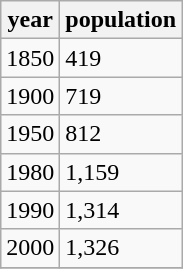<table class="wikitable">
<tr>
<th>year</th>
<th>population</th>
</tr>
<tr>
<td>1850</td>
<td>419</td>
</tr>
<tr>
<td>1900</td>
<td>719</td>
</tr>
<tr>
<td>1950</td>
<td>812</td>
</tr>
<tr>
<td>1980</td>
<td>1,159</td>
</tr>
<tr>
<td>1990</td>
<td>1,314</td>
</tr>
<tr>
<td>2000</td>
<td>1,326</td>
</tr>
<tr>
</tr>
</table>
